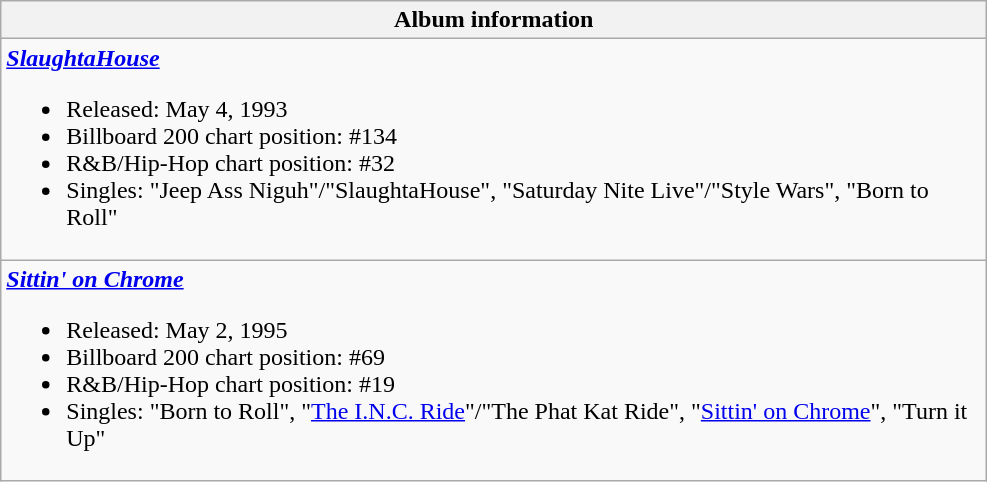<table class="wikitable">
<tr>
<th align="left" width="650">Album information</th>
</tr>
<tr>
<td align="left"><strong><em><a href='#'>SlaughtaHouse</a></em></strong><br><ul><li>Released: May 4, 1993</li><li>Billboard 200 chart position: #134</li><li>R&B/Hip-Hop chart position: #32</li><li>Singles: "Jeep Ass Niguh"/"SlaughtaHouse", "Saturday Nite Live"/"Style Wars", "Born to Roll"</li></ul></td>
</tr>
<tr>
<td align="left"><strong><em><a href='#'>Sittin' on Chrome</a></em></strong><br><ul><li>Released: May 2, 1995</li><li>Billboard 200 chart position: #69</li><li>R&B/Hip-Hop chart position: #19</li><li>Singles: "Born to Roll", "<a href='#'>The I.N.C. Ride</a>"/"The Phat Kat Ride", "<a href='#'>Sittin' on Chrome</a>", "Turn it Up"</li></ul></td>
</tr>
</table>
